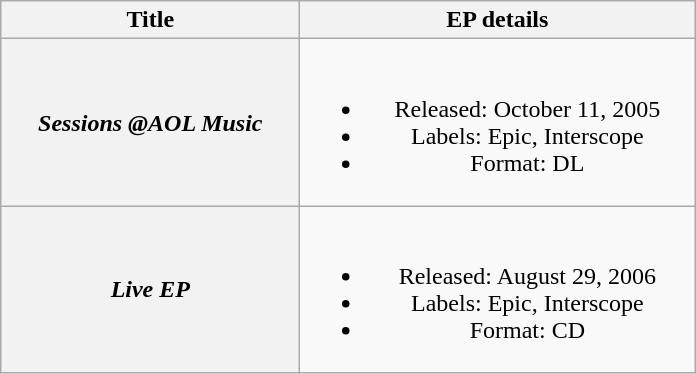<table class="wikitable plainrowheaders" style="text-align:center;">
<tr>
<th scope="col" style="width:12em;">Title</th>
<th scope="col" style="width:16em;">EP details</th>
</tr>
<tr>
<th scope="row"><em>Sessions @AOL Music</em></th>
<td><br><ul><li>Released: October 11, 2005</li><li>Labels: Epic, Interscope</li><li>Format: DL</li></ul></td>
</tr>
<tr>
<th scope="row"><em>Live EP</em></th>
<td><br><ul><li>Released: August 29, 2006</li><li>Labels: Epic, Interscope</li><li>Format: CD</li></ul></td>
</tr>
</table>
